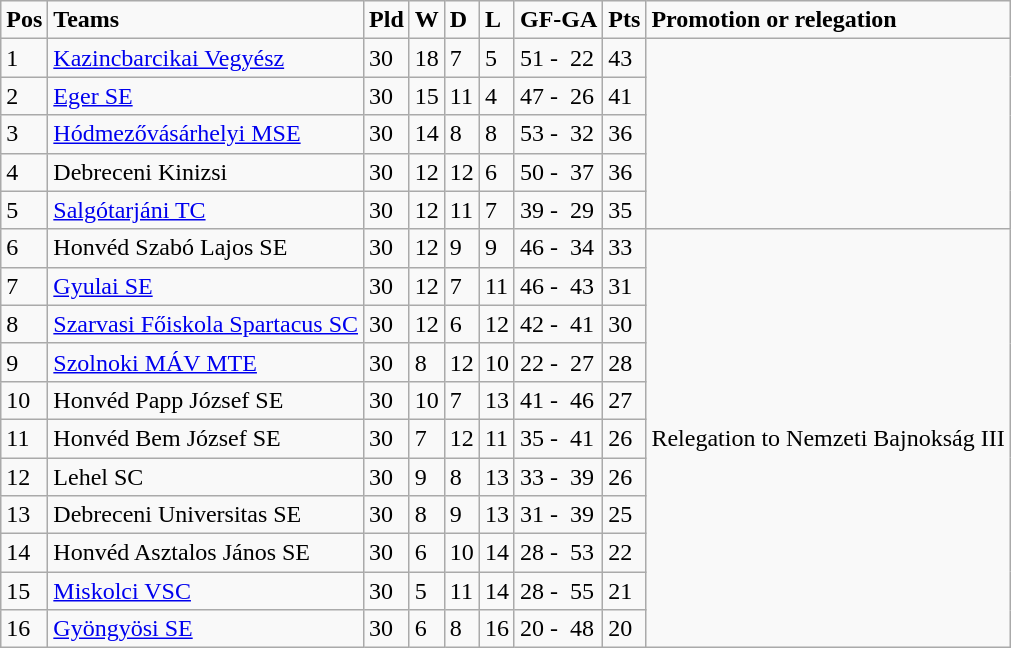<table class="wikitable">
<tr>
<td><strong>Pos</strong></td>
<td><strong>Teams</strong></td>
<td><strong>Pld</strong></td>
<td><strong>W</strong></td>
<td><strong>D</strong></td>
<td><strong>L</strong></td>
<td><strong>GF-GA</strong></td>
<td><strong>Pts</strong></td>
<td><strong>Promotion or relegation</strong></td>
</tr>
<tr>
<td>1</td>
<td><a href='#'>Kazincbarcikai Vegyész</a></td>
<td>30</td>
<td>18</td>
<td>7</td>
<td>5</td>
<td>51 -  22</td>
<td>43</td>
<td rowspan="5"></td>
</tr>
<tr>
<td>2</td>
<td><a href='#'>Eger SE</a></td>
<td>30</td>
<td>15</td>
<td>11</td>
<td>4</td>
<td>47 -  26</td>
<td>41</td>
</tr>
<tr>
<td>3</td>
<td><a href='#'>Hódmezővásárhelyi MSE</a></td>
<td>30</td>
<td>14</td>
<td>8</td>
<td>8</td>
<td>53 -  32</td>
<td>36</td>
</tr>
<tr>
<td>4</td>
<td>Debreceni Kinizsi</td>
<td>30</td>
<td>12</td>
<td>12</td>
<td>6</td>
<td>50 -  37</td>
<td>36</td>
</tr>
<tr>
<td>5</td>
<td><a href='#'>Salgótarjáni TC</a></td>
<td>30</td>
<td>12</td>
<td>11</td>
<td>7</td>
<td>39 -  29</td>
<td>35</td>
</tr>
<tr>
<td>6</td>
<td>Honvéd Szabó Lajos SE</td>
<td>30</td>
<td>12</td>
<td>9</td>
<td>9</td>
<td>46 -  34</td>
<td>33</td>
<td rowspan="11">Relegation to Nemzeti Bajnokság III</td>
</tr>
<tr>
<td>7</td>
<td><a href='#'>Gyulai SE</a></td>
<td>30</td>
<td>12</td>
<td>7</td>
<td>11</td>
<td>46 -  43</td>
<td>31</td>
</tr>
<tr>
<td>8</td>
<td><a href='#'>Szarvasi Főiskola Spartacus SC</a></td>
<td>30</td>
<td>12</td>
<td>6</td>
<td>12</td>
<td>42 -  41</td>
<td>30</td>
</tr>
<tr>
<td>9</td>
<td><a href='#'>Szolnoki MÁV MTE</a></td>
<td>30</td>
<td>8</td>
<td>12</td>
<td>10</td>
<td>22 -  27</td>
<td>28</td>
</tr>
<tr>
<td>10</td>
<td>Honvéd Papp József SE</td>
<td>30</td>
<td>10</td>
<td>7</td>
<td>13</td>
<td>41 -  46</td>
<td>27</td>
</tr>
<tr>
<td>11</td>
<td>Honvéd Bem József SE</td>
<td>30</td>
<td>7</td>
<td>12</td>
<td>11</td>
<td>35 -  41</td>
<td>26</td>
</tr>
<tr>
<td>12</td>
<td>Lehel SC</td>
<td>30</td>
<td>9</td>
<td>8</td>
<td>13</td>
<td>33 -  39</td>
<td>26</td>
</tr>
<tr>
<td>13</td>
<td>Debreceni Universitas SE</td>
<td>30</td>
<td>8</td>
<td>9</td>
<td>13</td>
<td>31 -  39</td>
<td>25</td>
</tr>
<tr>
<td>14</td>
<td>Honvéd Asztalos János SE</td>
<td>30</td>
<td>6</td>
<td>10</td>
<td>14</td>
<td>28 -  53</td>
<td>22</td>
</tr>
<tr>
<td>15</td>
<td><a href='#'>Miskolci VSC</a></td>
<td>30</td>
<td>5</td>
<td>11</td>
<td>14</td>
<td>28 -  55</td>
<td>21</td>
</tr>
<tr>
<td>16</td>
<td><a href='#'>Gyöngyösi SE</a></td>
<td>30</td>
<td>6</td>
<td>8</td>
<td>16</td>
<td>20 -  48</td>
<td>20</td>
</tr>
</table>
